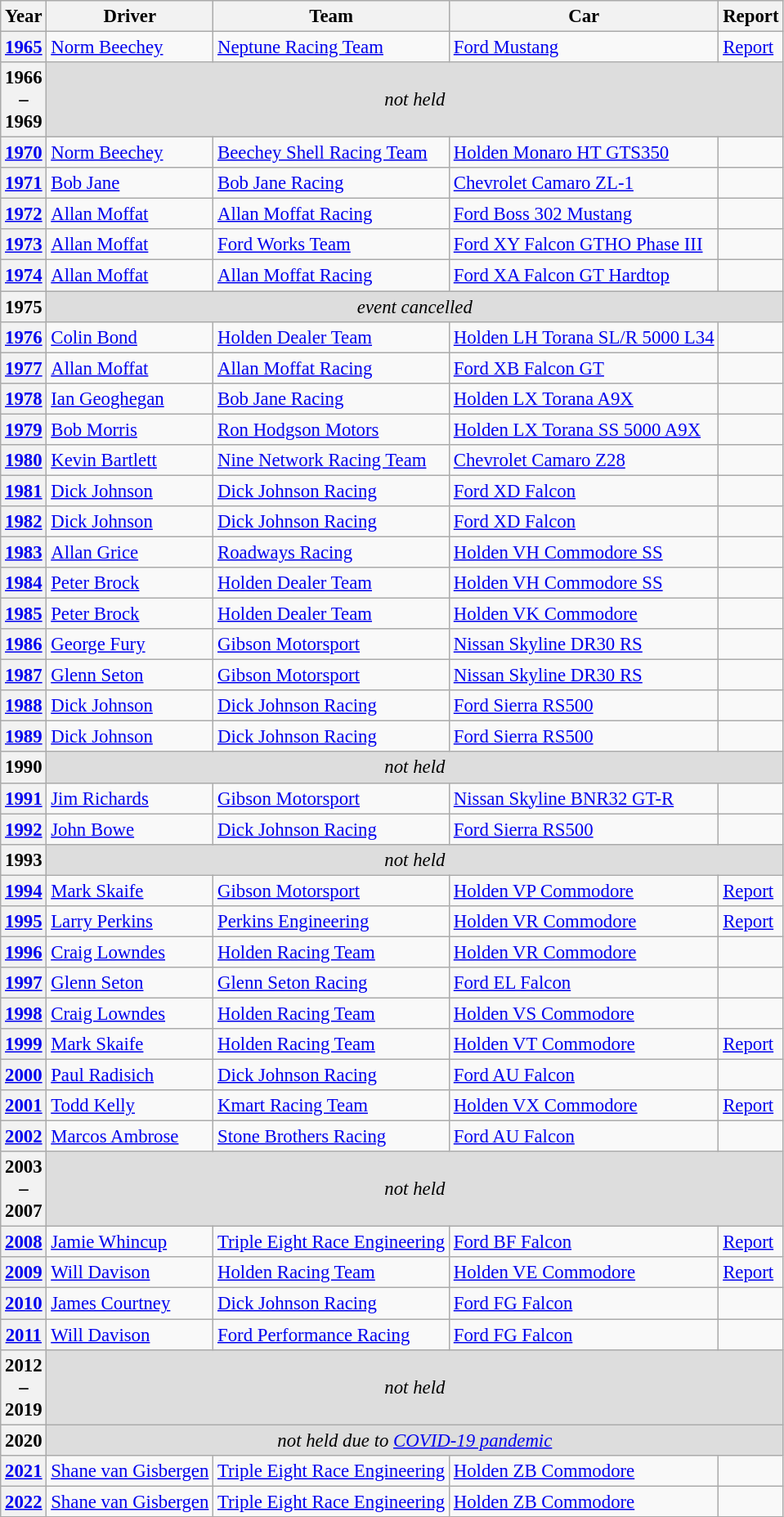<table class="wikitable" style="font-size: 95%;">
<tr>
<th>Year</th>
<th>Driver</th>
<th>Team</th>
<th>Car</th>
<th>Report</th>
</tr>
<tr>
<th><a href='#'>1965</a></th>
<td> <a href='#'>Norm Beechey</a></td>
<td><a href='#'>Neptune Racing Team</a></td>
<td><a href='#'>Ford Mustang</a></td>
<td><a href='#'>Report</a></td>
</tr>
<tr style="background: #dddddd">
<th>1966<br>–<br>1969</th>
<td align="center" colspan="4"><em>not held</em></td>
</tr>
<tr>
<th><a href='#'>1970</a></th>
<td> <a href='#'>Norm Beechey</a></td>
<td><a href='#'>Beechey Shell Racing Team</a></td>
<td><a href='#'>Holden Monaro HT GTS350</a></td>
<td></td>
</tr>
<tr>
<th><a href='#'>1971</a></th>
<td> <a href='#'>Bob Jane</a></td>
<td><a href='#'>Bob Jane Racing</a></td>
<td><a href='#'>Chevrolet Camaro ZL-1</a></td>
<td></td>
</tr>
<tr>
<th><a href='#'>1972</a></th>
<td> <a href='#'>Allan Moffat</a></td>
<td><a href='#'>Allan Moffat Racing</a></td>
<td><a href='#'>Ford Boss 302 Mustang</a></td>
<td></td>
</tr>
<tr>
<th><a href='#'>1973</a></th>
<td> <a href='#'>Allan Moffat</a></td>
<td><a href='#'>Ford Works Team</a></td>
<td><a href='#'>Ford XY Falcon GTHO Phase III</a></td>
<td></td>
</tr>
<tr>
<th><a href='#'>1974</a></th>
<td> <a href='#'>Allan Moffat</a></td>
<td><a href='#'>Allan Moffat Racing</a></td>
<td><a href='#'>Ford XA Falcon GT Hardtop</a></td>
<td></td>
</tr>
<tr style="background: #dddddd">
<th>1975</th>
<td align="center" colspan="4"><em>event cancelled</em></td>
</tr>
<tr>
<th><a href='#'>1976</a></th>
<td> <a href='#'>Colin Bond</a></td>
<td><a href='#'>Holden Dealer Team</a></td>
<td><a href='#'>Holden LH Torana SL/R 5000 L34</a></td>
<td></td>
</tr>
<tr>
<th><a href='#'>1977</a></th>
<td> <a href='#'>Allan Moffat</a></td>
<td><a href='#'>Allan Moffat Racing</a></td>
<td><a href='#'>Ford XB Falcon GT</a></td>
<td></td>
</tr>
<tr>
<th><a href='#'>1978</a></th>
<td> <a href='#'>Ian Geoghegan</a></td>
<td><a href='#'>Bob Jane Racing</a></td>
<td><a href='#'>Holden LX Torana A9X</a></td>
<td></td>
</tr>
<tr>
<th><a href='#'>1979</a></th>
<td> <a href='#'>Bob Morris</a></td>
<td><a href='#'>Ron Hodgson Motors</a></td>
<td><a href='#'>Holden LX Torana SS 5000 A9X</a></td>
<td></td>
</tr>
<tr>
<th><a href='#'>1980</a></th>
<td> <a href='#'>Kevin Bartlett</a></td>
<td><a href='#'>Nine Network Racing Team</a></td>
<td><a href='#'>Chevrolet Camaro Z28</a></td>
<td></td>
</tr>
<tr>
<th><a href='#'>1981</a></th>
<td> <a href='#'>Dick Johnson</a></td>
<td><a href='#'>Dick Johnson Racing</a></td>
<td><a href='#'>Ford XD Falcon</a></td>
<td></td>
</tr>
<tr>
<th><a href='#'>1982</a></th>
<td> <a href='#'>Dick Johnson</a></td>
<td><a href='#'>Dick Johnson Racing</a></td>
<td><a href='#'>Ford XD Falcon</a></td>
<td></td>
</tr>
<tr>
<th><a href='#'>1983</a></th>
<td> <a href='#'>Allan Grice</a></td>
<td><a href='#'>Roadways Racing</a></td>
<td><a href='#'>Holden VH Commodore SS</a></td>
<td></td>
</tr>
<tr>
<th><a href='#'>1984</a></th>
<td> <a href='#'>Peter Brock</a></td>
<td><a href='#'>Holden Dealer Team</a></td>
<td><a href='#'>Holden VH Commodore SS</a></td>
<td></td>
</tr>
<tr>
<th><a href='#'>1985</a></th>
<td> <a href='#'>Peter Brock</a></td>
<td><a href='#'>Holden Dealer Team</a></td>
<td><a href='#'>Holden VK Commodore</a></td>
<td></td>
</tr>
<tr>
<th><a href='#'>1986</a></th>
<td> <a href='#'>George Fury</a></td>
<td><a href='#'>Gibson Motorsport</a></td>
<td><a href='#'>Nissan Skyline DR30 RS</a></td>
<td></td>
</tr>
<tr>
<th><a href='#'>1987</a></th>
<td> <a href='#'>Glenn Seton</a></td>
<td><a href='#'>Gibson Motorsport</a></td>
<td><a href='#'>Nissan Skyline DR30 RS</a></td>
<td></td>
</tr>
<tr>
<th><a href='#'>1988</a></th>
<td> <a href='#'>Dick Johnson</a></td>
<td><a href='#'>Dick Johnson Racing</a></td>
<td><a href='#'>Ford Sierra RS500</a></td>
<td></td>
</tr>
<tr>
<th><a href='#'>1989</a></th>
<td> <a href='#'>Dick Johnson</a></td>
<td><a href='#'>Dick Johnson Racing</a></td>
<td><a href='#'>Ford Sierra RS500</a></td>
<td></td>
</tr>
<tr style="background: #dddddd">
<th>1990</th>
<td align="center" colspan="4"><em>not held</em></td>
</tr>
<tr>
<th><a href='#'>1991</a></th>
<td> <a href='#'>Jim Richards</a></td>
<td><a href='#'>Gibson Motorsport</a></td>
<td><a href='#'>Nissan Skyline BNR32 GT-R</a></td>
<td></td>
</tr>
<tr>
<th><a href='#'>1992</a></th>
<td> <a href='#'>John Bowe</a></td>
<td><a href='#'>Dick Johnson Racing</a></td>
<td><a href='#'>Ford Sierra RS500</a></td>
<td></td>
</tr>
<tr style="background: #dddddd">
<th>1993</th>
<td align="center" colspan="4"><em>not held</em></td>
</tr>
<tr>
<th><a href='#'>1994</a></th>
<td> <a href='#'>Mark Skaife</a></td>
<td><a href='#'>Gibson Motorsport</a></td>
<td><a href='#'>Holden VP Commodore</a></td>
<td><a href='#'>Report</a></td>
</tr>
<tr>
<th><a href='#'>1995</a></th>
<td> <a href='#'>Larry Perkins</a></td>
<td><a href='#'>Perkins Engineering</a></td>
<td><a href='#'>Holden VR Commodore</a></td>
<td><a href='#'>Report</a></td>
</tr>
<tr>
<th><a href='#'>1996</a></th>
<td> <a href='#'>Craig Lowndes</a></td>
<td><a href='#'>Holden Racing Team</a></td>
<td><a href='#'>Holden VR Commodore</a></td>
<td></td>
</tr>
<tr>
<th><a href='#'>1997</a></th>
<td> <a href='#'>Glenn Seton</a></td>
<td><a href='#'>Glenn Seton Racing</a></td>
<td><a href='#'>Ford EL Falcon</a></td>
<td></td>
</tr>
<tr>
<th><a href='#'>1998</a></th>
<td> <a href='#'>Craig Lowndes</a></td>
<td><a href='#'>Holden Racing Team</a></td>
<td><a href='#'>Holden VS Commodore</a></td>
<td></td>
</tr>
<tr>
<th><a href='#'>1999</a></th>
<td> <a href='#'>Mark Skaife</a></td>
<td><a href='#'>Holden Racing Team</a></td>
<td><a href='#'>Holden VT Commodore</a></td>
<td><a href='#'>Report</a></td>
</tr>
<tr>
<th><a href='#'>2000</a></th>
<td> <a href='#'>Paul Radisich</a></td>
<td><a href='#'>Dick Johnson Racing</a></td>
<td><a href='#'>Ford AU Falcon</a></td>
<td></td>
</tr>
<tr>
<th><a href='#'>2001</a></th>
<td> <a href='#'>Todd Kelly</a></td>
<td><a href='#'>Kmart Racing Team</a></td>
<td><a href='#'>Holden VX Commodore</a></td>
<td><a href='#'>Report</a></td>
</tr>
<tr>
<th><a href='#'>2002</a></th>
<td> <a href='#'>Marcos Ambrose</a></td>
<td><a href='#'>Stone Brothers Racing</a></td>
<td><a href='#'>Ford AU Falcon</a></td>
<td></td>
</tr>
<tr style="background: #dddddd">
<th>2003<br>–<br>2007</th>
<td align="center" colspan="4"><em>not held</em> </td>
</tr>
<tr>
<th><a href='#'>2008</a></th>
<td> <a href='#'>Jamie Whincup</a></td>
<td><a href='#'>Triple Eight Race Engineering</a></td>
<td><a href='#'>Ford BF Falcon</a></td>
<td><a href='#'>Report</a></td>
</tr>
<tr>
<th><a href='#'>2009</a></th>
<td> <a href='#'>Will Davison</a></td>
<td><a href='#'>Holden Racing Team</a></td>
<td><a href='#'>Holden VE Commodore</a></td>
<td><a href='#'>Report</a></td>
</tr>
<tr>
<th><a href='#'>2010</a></th>
<td> <a href='#'>James Courtney</a></td>
<td><a href='#'>Dick Johnson Racing</a></td>
<td><a href='#'>Ford FG Falcon</a></td>
<td></td>
</tr>
<tr>
<th><a href='#'>2011</a></th>
<td> <a href='#'>Will Davison</a></td>
<td><a href='#'>Ford Performance Racing</a></td>
<td><a href='#'>Ford FG Falcon</a></td>
<td></td>
</tr>
<tr style="background: #dddddd">
<th>2012<br>–<br>2019</th>
<td align="center" colspan="4"><em>not held</em> </td>
</tr>
<tr style="background: #dddddd">
<th>2020</th>
<td align="center" colspan="4"><em>not held due to <a href='#'>COVID-19 pandemic</a></em></td>
</tr>
<tr>
<th><a href='#'>2021</a></th>
<td> <a href='#'>Shane van Gisbergen</a></td>
<td><a href='#'>Triple Eight Race Engineering</a></td>
<td><a href='#'>Holden ZB Commodore</a></td>
<td></td>
</tr>
<tr>
<th><a href='#'>2022</a></th>
<td> <a href='#'>Shane van Gisbergen</a></td>
<td><a href='#'>Triple Eight Race Engineering</a></td>
<td><a href='#'>Holden ZB Commodore</a></td>
<td></td>
</tr>
</table>
